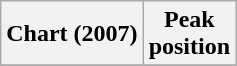<table class="wikitable sortable plainrowheaders" style="text-align:center">
<tr>
<th scope="col">Chart (2007)</th>
<th scope="col">Peak<br>position</th>
</tr>
<tr>
</tr>
</table>
